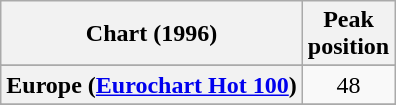<table class="wikitable sortable plainrowheaders" style="text-align:center">
<tr>
<th scope="col">Chart (1996)</th>
<th scope="col">Peak<br>position</th>
</tr>
<tr>
</tr>
<tr>
</tr>
<tr>
</tr>
<tr>
<th scope="row">Europe (<a href='#'>Eurochart Hot 100</a>)</th>
<td>48</td>
</tr>
<tr>
</tr>
<tr>
</tr>
<tr>
</tr>
<tr>
</tr>
<tr>
</tr>
<tr>
</tr>
<tr>
</tr>
<tr>
</tr>
<tr>
</tr>
<tr>
</tr>
<tr>
</tr>
<tr>
</tr>
<tr>
</tr>
<tr>
</tr>
</table>
